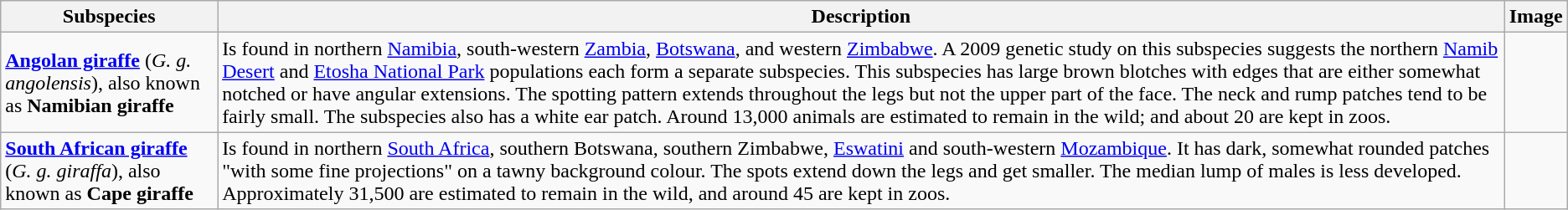<table class="wikitable">
<tr>
<th>Subspecies</th>
<th>Description</th>
<th>Image</th>
</tr>
<tr>
<td><strong><a href='#'>Angolan giraffe</a></strong> (<em>G. g. angolensis</em>), also known as <strong>Namibian giraffe</strong></td>
<td>Is found in northern <a href='#'>Namibia</a>, south-western <a href='#'>Zambia</a>, <a href='#'>Botswana</a>, and western <a href='#'>Zimbabwe</a>. A 2009 genetic study on this subspecies suggests the northern <a href='#'>Namib Desert</a> and <a href='#'>Etosha National Park</a> populations each form a separate subspecies. This subspecies has large brown blotches with edges that are either somewhat notched or have angular extensions. The spotting pattern extends throughout the legs but not the upper part of the face. The neck and rump patches tend to be fairly small. The subspecies also has a white ear patch. Around 13,000 animals are estimated to remain in the wild; and about 20 are kept in zoos.</td>
<td></td>
</tr>
<tr>
<td><strong><a href='#'>South African giraffe</a></strong> (<em>G. g. giraffa</em>), also known as <strong>Cape giraffe</strong></td>
<td>Is found in northern <a href='#'>South Africa</a>, southern Botswana, southern Zimbabwe, <a href='#'>Eswatini</a> and south-western <a href='#'>Mozambique</a>. It has dark, somewhat rounded patches "with some fine projections" on a tawny background colour. The spots extend down the legs and get smaller. The median lump of males is less developed. Approximately 31,500 are estimated to remain in the wild, and around 45 are kept in zoos.</td>
<td></td>
</tr>
</table>
